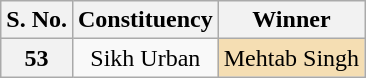<table class="wikitable" style="text-align:center">
<tr>
<th>S. No.</th>
<th>Constituency</th>
<th>Winner</th>
</tr>
<tr>
<th>53</th>
<td>Sikh Urban</td>
<td bgcolor=wheat>Mehtab Singh</td>
</tr>
</table>
